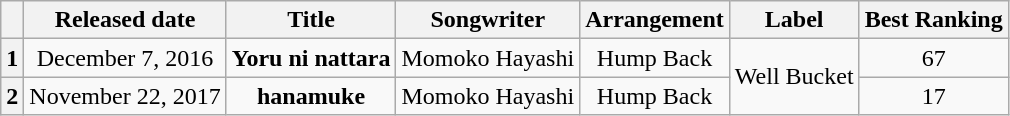<table class="wikitable" style="text-align:center">
<tr>
<th></th>
<th>Released date</th>
<th>Title</th>
<th>Songwriter</th>
<th>Arrangement</th>
<th>Label</th>
<th>Best Ranking</th>
</tr>
<tr>
<th>1</th>
<td>December 7, 2016</td>
<td><strong>Yoru ni nattara</strong></td>
<td>Momoko Hayashi</td>
<td>Hump Back</td>
<td rowspan="2">Well Bucket</td>
<td>67</td>
</tr>
<tr>
<th>2</th>
<td>November 22, 2017</td>
<td><strong>hanamuke</strong></td>
<td>Momoko Hayashi</td>
<td>Hump Back</td>
<td>17</td>
</tr>
</table>
